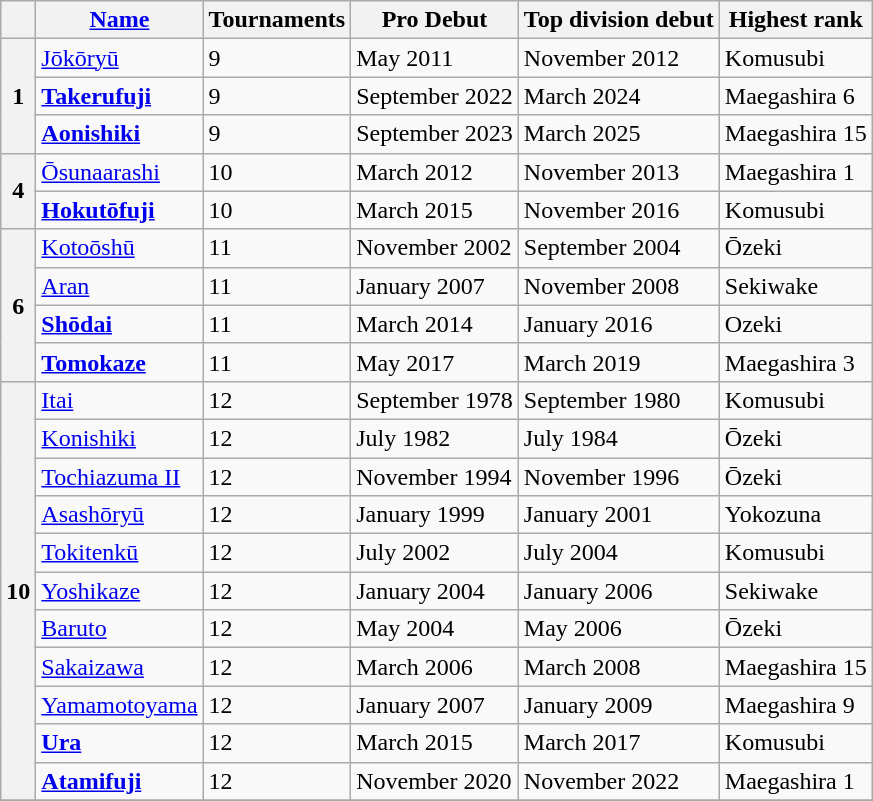<table class="wikitable">
<tr>
<th></th>
<th><a href='#'>Name</a></th>
<th>Tournaments</th>
<th>Pro Debut</th>
<th>Top division debut</th>
<th>Highest rank</th>
</tr>
<tr>
<th rowspan=3>1</th>
<td><a href='#'>Jōkōryū</a></td>
<td>9</td>
<td>May 2011</td>
<td>November 2012</td>
<td>Komusubi</td>
</tr>
<tr>
<td><strong><a href='#'>Takerufuji</a></strong></td>
<td>9</td>
<td>September 2022</td>
<td>March 2024</td>
<td>Maegashira 6</td>
</tr>
<tr>
<td><strong><a href='#'>Aonishiki</a></strong></td>
<td>9</td>
<td>September 2023</td>
<td>March 2025</td>
<td>Maegashira 15</td>
</tr>
<tr>
<th rowspan=2>4</th>
<td><a href='#'>Ōsunaarashi</a></td>
<td>10</td>
<td>March 2012</td>
<td>November 2013</td>
<td>Maegashira 1</td>
</tr>
<tr>
<td><strong><a href='#'>Hokutōfuji</a></strong></td>
<td>10</td>
<td>March 2015</td>
<td>November 2016</td>
<td>Komusubi</td>
</tr>
<tr>
<th rowspan=4>6</th>
<td><a href='#'>Kotoōshū</a></td>
<td>11</td>
<td>November 2002</td>
<td>September 2004</td>
<td>Ōzeki</td>
</tr>
<tr>
<td><a href='#'>Aran</a></td>
<td>11</td>
<td>January 2007</td>
<td>November 2008</td>
<td>Sekiwake</td>
</tr>
<tr>
<td><strong><a href='#'>Shōdai</a></strong></td>
<td>11</td>
<td>March 2014</td>
<td>January 2016</td>
<td>Ozeki</td>
</tr>
<tr>
<td><strong><a href='#'>Tomokaze</a></strong></td>
<td>11</td>
<td>May 2017</td>
<td>March 2019</td>
<td>Maegashira 3</td>
</tr>
<tr>
<th rowspan=11>10</th>
<td><a href='#'>Itai</a></td>
<td>12</td>
<td>September 1978</td>
<td>September 1980</td>
<td>Komusubi</td>
</tr>
<tr>
<td><a href='#'>Konishiki</a></td>
<td>12</td>
<td>July 1982</td>
<td>July 1984</td>
<td>Ōzeki</td>
</tr>
<tr>
<td><a href='#'>Tochiazuma II</a></td>
<td>12</td>
<td>November 1994</td>
<td>November 1996</td>
<td>Ōzeki</td>
</tr>
<tr>
<td><a href='#'>Asashōryū</a></td>
<td>12</td>
<td>January 1999</td>
<td>January 2001</td>
<td>Yokozuna</td>
</tr>
<tr>
<td><a href='#'>Tokitenkū</a></td>
<td>12</td>
<td>July 2002</td>
<td>July 2004</td>
<td>Komusubi</td>
</tr>
<tr>
<td><a href='#'>Yoshikaze</a></td>
<td>12</td>
<td>January 2004</td>
<td>January 2006</td>
<td>Sekiwake</td>
</tr>
<tr>
<td><a href='#'>Baruto</a></td>
<td>12</td>
<td>May 2004</td>
<td>May 2006</td>
<td>Ōzeki</td>
</tr>
<tr>
<td><a href='#'>Sakaizawa</a></td>
<td>12</td>
<td>March 2006</td>
<td>March 2008</td>
<td>Maegashira 15</td>
</tr>
<tr>
<td><a href='#'>Yamamotoyama</a></td>
<td>12</td>
<td>January 2007</td>
<td>January 2009</td>
<td>Maegashira 9</td>
</tr>
<tr>
<td><strong><a href='#'>Ura</a></strong></td>
<td>12</td>
<td>March 2015</td>
<td>March 2017</td>
<td>Komusubi</td>
</tr>
<tr>
<td><strong><a href='#'>Atamifuji</a></strong></td>
<td>12</td>
<td>November 2020</td>
<td>November 2022</td>
<td>Maegashira 1</td>
</tr>
<tr>
</tr>
</table>
